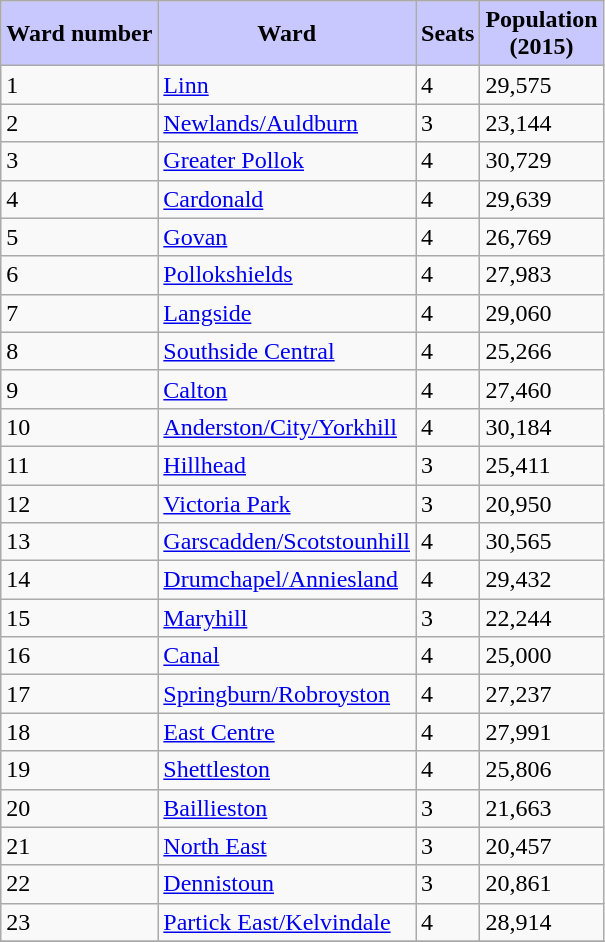<table class="wikitable sortable">
<tr>
<th style="background-color:#c8c8ff;">Ward number</th>
<th style="background-color:#c8c8ff;">Ward</th>
<th style="background-color:#c8c8ff;">Seats</th>
<th style="background-color:#c8c8ff;">Population <br>(2015)</th>
</tr>
<tr>
<td>1</td>
<td><a href='#'>Linn</a></td>
<td>4</td>
<td>29,575</td>
</tr>
<tr>
<td>2</td>
<td><a href='#'>Newlands/Auldburn</a></td>
<td>3</td>
<td>23,144</td>
</tr>
<tr>
<td>3</td>
<td><a href='#'>Greater Pollok</a></td>
<td>4</td>
<td>30,729</td>
</tr>
<tr>
<td>4</td>
<td><a href='#'>Cardonald</a></td>
<td>4</td>
<td>29,639</td>
</tr>
<tr>
<td>5</td>
<td><a href='#'>Govan</a></td>
<td>4</td>
<td>26,769</td>
</tr>
<tr>
<td>6</td>
<td><a href='#'>Pollokshields</a></td>
<td>4</td>
<td>27,983</td>
</tr>
<tr>
<td>7</td>
<td><a href='#'>Langside</a></td>
<td>4</td>
<td>29,060</td>
</tr>
<tr>
<td>8</td>
<td><a href='#'>Southside Central</a></td>
<td>4</td>
<td>25,266</td>
</tr>
<tr>
<td>9</td>
<td><a href='#'>Calton</a></td>
<td>4</td>
<td>27,460</td>
</tr>
<tr>
<td>10</td>
<td><a href='#'>Anderston/City/Yorkhill</a></td>
<td>4</td>
<td>30,184</td>
</tr>
<tr>
<td>11</td>
<td><a href='#'>Hillhead</a></td>
<td>3</td>
<td>25,411</td>
</tr>
<tr>
<td>12</td>
<td><a href='#'>Victoria Park</a></td>
<td>3</td>
<td>20,950</td>
</tr>
<tr>
<td>13</td>
<td><a href='#'>Garscadden/Scotstounhill</a></td>
<td>4</td>
<td>30,565</td>
</tr>
<tr>
<td>14</td>
<td><a href='#'>Drumchapel/Anniesland</a></td>
<td>4</td>
<td>29,432</td>
</tr>
<tr>
<td>15</td>
<td><a href='#'>Maryhill</a></td>
<td>3</td>
<td>22,244</td>
</tr>
<tr>
<td>16</td>
<td><a href='#'>Canal</a></td>
<td>4</td>
<td>25,000</td>
</tr>
<tr>
<td>17</td>
<td><a href='#'>Springburn/Robroyston</a></td>
<td>4</td>
<td>27,237</td>
</tr>
<tr>
<td>18</td>
<td><a href='#'>East Centre</a></td>
<td>4</td>
<td>27,991</td>
</tr>
<tr>
<td>19</td>
<td><a href='#'>Shettleston</a></td>
<td>4</td>
<td>25,806</td>
</tr>
<tr>
<td>20</td>
<td><a href='#'>Baillieston</a></td>
<td>3</td>
<td>21,663</td>
</tr>
<tr>
<td>21</td>
<td><a href='#'>North East</a></td>
<td>3</td>
<td>20,457</td>
</tr>
<tr>
<td>22</td>
<td><a href='#'>Dennistoun</a></td>
<td>3</td>
<td>20,861</td>
</tr>
<tr>
<td>23</td>
<td><a href='#'>Partick East/Kelvindale</a></td>
<td>4</td>
<td>28,914</td>
</tr>
<tr>
</tr>
</table>
